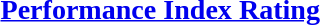<table width=100%>
<tr>
<td width=50% valign=top><br><h3><a href='#'>Performance Index Rating</a></h3>


</td>
</tr>
</table>
